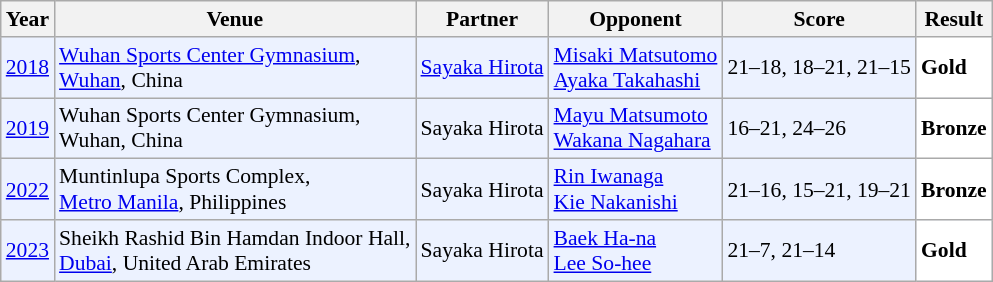<table class="sortable wikitable" style="font-size: 90%">
<tr>
<th>Year</th>
<th>Venue</th>
<th>Partner</th>
<th>Opponent</th>
<th>Score</th>
<th>Result</th>
</tr>
<tr style="background:#ECF2FF">
<td align="center"><a href='#'>2018</a></td>
<td align="left"><a href='#'>Wuhan Sports Center Gymnasium</a>,<br><a href='#'>Wuhan</a>, China</td>
<td align="left"> <a href='#'>Sayaka Hirota</a></td>
<td align="left"> <a href='#'>Misaki Matsutomo</a><br> <a href='#'>Ayaka Takahashi</a></td>
<td align="left">21–18, 18–21, 21–15</td>
<td style="text-align:left; background:white"> <strong>Gold</strong></td>
</tr>
<tr style="background:#ECF2FF">
<td align="center"><a href='#'>2019</a></td>
<td align="left">Wuhan Sports Center Gymnasium,<br>Wuhan, China</td>
<td align="left"> Sayaka Hirota</td>
<td align="left"> <a href='#'>Mayu Matsumoto</a><br> <a href='#'>Wakana Nagahara</a></td>
<td align="left">16–21, 24–26</td>
<td style="text-align:left; background:white"> <strong>Bronze</strong></td>
</tr>
<tr style="background:#ECF2FF">
<td align="center"><a href='#'>2022</a></td>
<td align="left">Muntinlupa Sports Complex,<br><a href='#'>Metro Manila</a>, Philippines</td>
<td align="left"> Sayaka Hirota</td>
<td align="left"> <a href='#'>Rin Iwanaga</a><br> <a href='#'>Kie Nakanishi</a></td>
<td align="left">21–16, 15–21, 19–21</td>
<td style="text-align:left; background:white"> <strong>Bronze</strong></td>
</tr>
<tr style="background:#ECF2FF">
<td align="center"><a href='#'>2023</a></td>
<td align="left">Sheikh Rashid Bin Hamdan Indoor Hall,<br><a href='#'>Dubai</a>, United Arab Emirates</td>
<td align="left"> Sayaka Hirota</td>
<td align="left"> <a href='#'>Baek Ha-na</a><br> <a href='#'>Lee So-hee</a></td>
<td align="left">21–7, 21–14</td>
<td style="text-align:left; background:white"> <strong>Gold</strong></td>
</tr>
</table>
